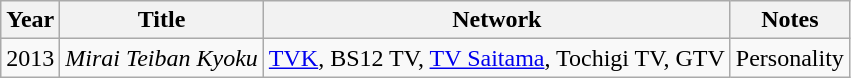<table class="wikitable">
<tr>
<th>Year</th>
<th>Title</th>
<th>Network</th>
<th>Notes</th>
</tr>
<tr>
<td>2013</td>
<td><em>Mirai Teiban Kyoku</em></td>
<td><a href='#'>TVK</a>, BS12 TV, <a href='#'>TV Saitama</a>, Tochigi TV, GTV</td>
<td>Personality</td>
</tr>
</table>
